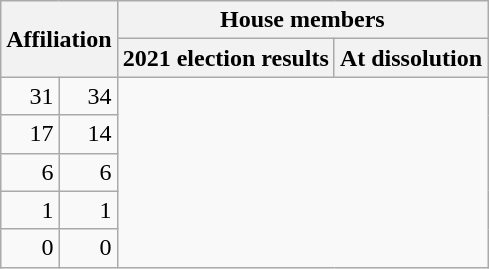<table class="wikitable" style="text-align:right">
<tr>
<th colspan="2" rowspan="2">Affiliation</th>
<th colspan="2">House members</th>
</tr>
<tr>
<th>2021 election results</th>
<th>At dissolution</th>
</tr>
<tr>
<td>31</td>
<td>34</td>
</tr>
<tr>
<td>17</td>
<td>14</td>
</tr>
<tr>
<td>6</td>
<td>6</td>
</tr>
<tr>
<td>1</td>
<td>1</td>
</tr>
<tr>
<td>0</td>
<td>0</td>
</tr>
</table>
